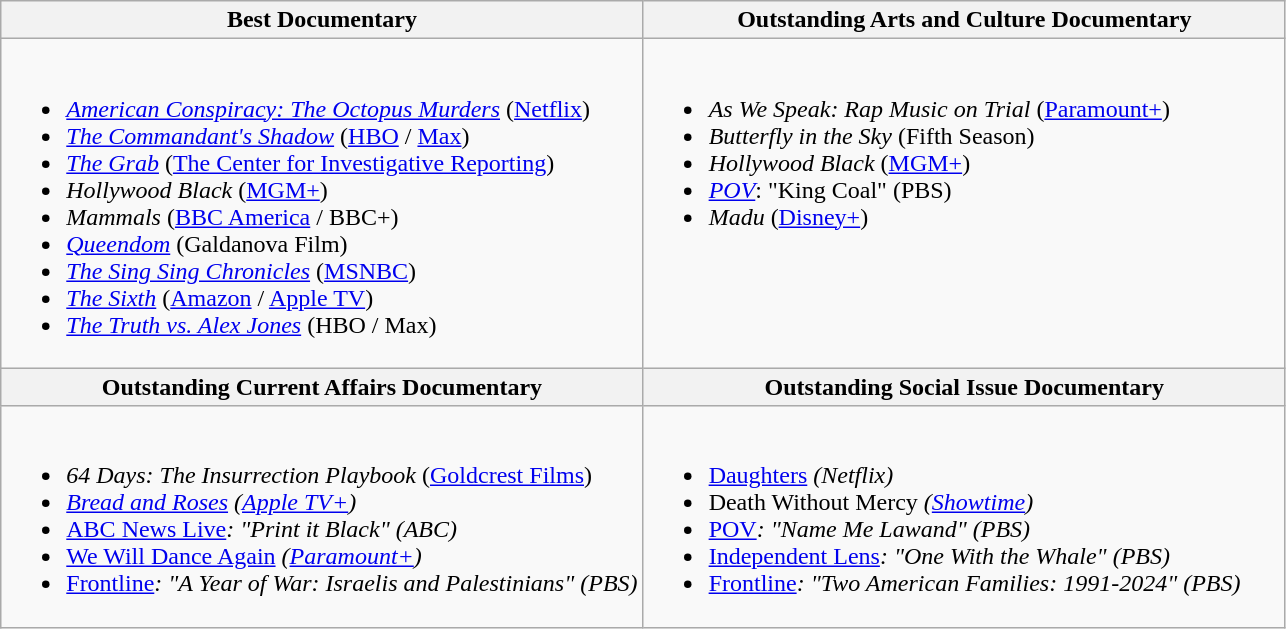<table class=wikitable>
<tr>
<th style="width:50%">Best Documentary</th>
<th style="width:50%">Outstanding Arts and Culture Documentary</th>
</tr>
<tr>
<td valign="top"><br><ul><li><em><a href='#'>American Conspiracy: The Octopus Murders</a></em> (<a href='#'>Netflix</a>)</li><li><em><a href='#'>The Commandant's Shadow</a></em> (<a href='#'>HBO</a> / <a href='#'>Max</a>)</li><li><em><a href='#'>The Grab</a></em> (<a href='#'>The Center for Investigative Reporting</a>)</li><li><em>Hollywood Black</em> (<a href='#'>MGM+</a>)</li><li><em>Mammals</em> (<a href='#'>BBC America</a> / BBC+)</li><li><em><a href='#'>Queendom</a></em> (Galdanova Film)</li><li><em><a href='#'>The Sing Sing Chronicles</a></em> (<a href='#'>MSNBC</a>)</li><li><em><a href='#'>The Sixth</a></em> (<a href='#'>Amazon</a> / <a href='#'>Apple TV</a>)</li><li><em><a href='#'>The Truth vs. Alex Jones</a></em> (HBO / Max)</li></ul></td>
<td valign="top"><br><ul><li><em>As We Speak: Rap Music on Trial</em> (<a href='#'>Paramount+</a>)</li><li><em>Butterfly in the Sky</em> (Fifth Season)</li><li><em>Hollywood Black</em> (<a href='#'>MGM+</a>)</li><li><em><a href='#'>POV</a></em>: "King Coal" (PBS)</li><li><em>Madu</em> (<a href='#'>Disney+</a>)</li></ul></td>
</tr>
<tr>
<th style="width:50%">Outstanding Current Affairs Documentary</th>
<th style="width:50%">Outstanding Social Issue Documentary</th>
</tr>
<tr>
<td valign="top"><br><ul><li><em>64 Days: The Insurrection Playbook</em> (<a href='#'>Goldcrest Films</a>)</li><li><em><a href='#'>Bread and Roses</a> (<a href='#'>Apple TV+</a>)</li><li></em><a href='#'>ABC News Live</a><em>: "Print it Black" (ABC)</li><li></em><a href='#'>We Will Dance Again</a><em> (<a href='#'>Paramount+</a>)</li><li></em><a href='#'>Frontline</a><em>: "A Year of War: Israelis and Palestinians" (PBS)</li></ul></td>
<td valign="top"><br><ul><li></em><a href='#'>Daughters</a><em> (Netflix)</li><li></em>Death Without Mercy<em> (<a href='#'>Showtime</a>)</li><li></em><a href='#'>POV</a><em>: "Name Me Lawand" (PBS)</li><li></em><a href='#'>Independent Lens</a><em>: "One With the Whale" (PBS)</li><li></em><a href='#'>Frontline</a><em>: "Two American Families: 1991-2024" (PBS)</li></ul></td>
</tr>
</table>
